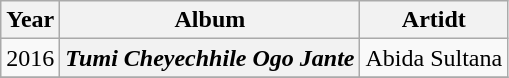<table class="wikitable sortable">
<tr>
<th>Year</th>
<th>Album</th>
<th>Artidt</th>
</tr>
<tr>
<td>2016</td>
<th><em>Tumi Cheyechhile Ogo Jante</em></th>
<td>Abida Sultana</td>
</tr>
<tr>
</tr>
</table>
